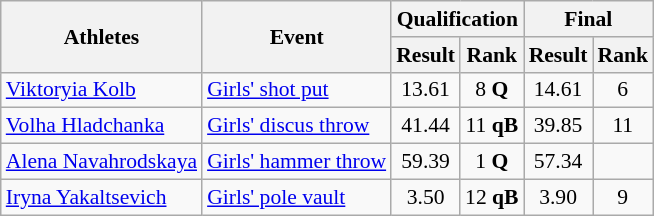<table class="wikitable" border="1" style="font-size:90%">
<tr>
<th rowspan=2>Athletes</th>
<th rowspan=2>Event</th>
<th colspan=2>Qualification</th>
<th colspan=2>Final</th>
</tr>
<tr>
<th>Result</th>
<th>Rank</th>
<th>Result</th>
<th>Rank</th>
</tr>
<tr>
<td><a href='#'>Viktoryia Kolb</a></td>
<td><a href='#'>Girls' shot put</a></td>
<td align=center>13.61</td>
<td align=center>8 <strong>Q</strong></td>
<td align=center>14.61</td>
<td align=center>6</td>
</tr>
<tr>
<td><a href='#'>Volha Hladchanka</a></td>
<td><a href='#'>Girls' discus throw</a></td>
<td align=center>41.44</td>
<td align=center>11 <strong>qB</strong></td>
<td align=center>39.85</td>
<td align=center>11</td>
</tr>
<tr>
<td><a href='#'>Alena Navahrodskaya</a></td>
<td><a href='#'>Girls' hammer throw</a></td>
<td align=center>59.39</td>
<td align=center>1 <strong>Q</strong></td>
<td align=center>57.34</td>
<td align=center></td>
</tr>
<tr>
<td><a href='#'>Iryna Yakaltsevich</a></td>
<td><a href='#'>Girls' pole vault</a></td>
<td align=center>3.50</td>
<td align=center>12 <strong>qB</strong></td>
<td align=center>3.90</td>
<td align=center>9</td>
</tr>
</table>
